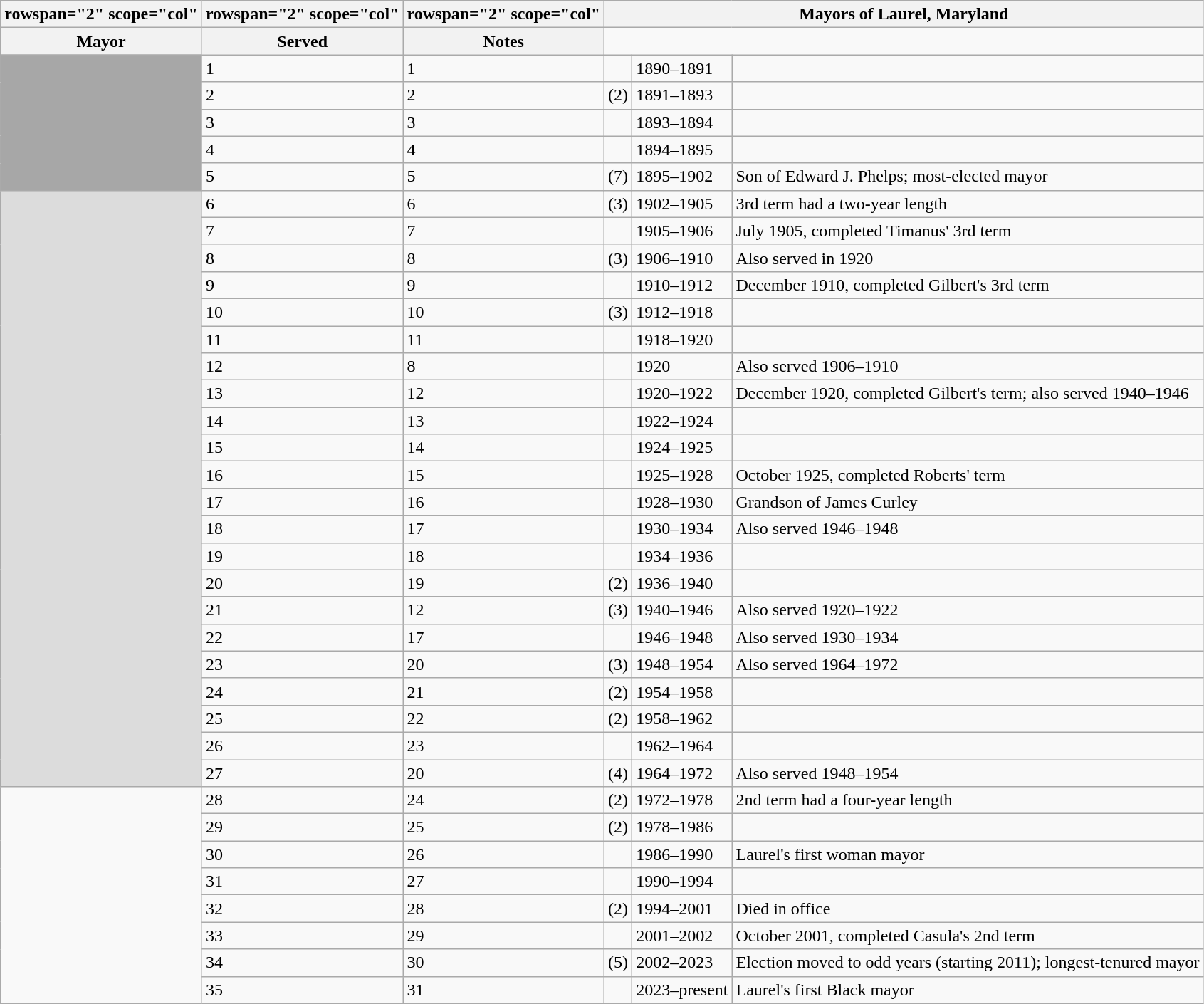<table class="wikitable sortable sticky-header-multi">
<tr>
<th>rowspan="2" scope="col" </th>
<th>rowspan="2" scope="col" </th>
<th>rowspan="2" scope="col" </th>
<th colspan="3" class="unsortable">Mayors of Laurel, Maryland</th>
</tr>
<tr>
<th scope="col">Mayor</th>
<th scope="col">Served</th>
<th scope="col" class="unsortable">Notes</th>
</tr>
<tr>
<td rowspan="6" bgcolor="#A7A7A7" valign="top"></td>
<td>1</td>
<td>1</td>
<td></td>
<td>1890–1891</td>
<td></td>
</tr>
<tr>
<td>2</td>
<td>2</td>
<td> (2)</td>
<td>1891–1893</td>
<td></td>
</tr>
<tr>
<td>3</td>
<td>3</td>
<td></td>
<td>1893–1894</td>
<td></td>
</tr>
<tr>
<td>4</td>
<td>4</td>
<td></td>
<td>1894–1895</td>
<td></td>
</tr>
<tr>
<td>5</td>
<td>5</td>
<td> (7)</td>
<td>1895–1902</td>
<td>Son of Edward J. Phelps; most-elected mayor</td>
</tr>
<tr>
<td rowspan="2">6</td>
<td rowspan="2">6</td>
<td rowspan="2"> (3)</td>
<td rowspan="2">1902–1905</td>
<td rowspan="2">3rd term had a two-year length</td>
</tr>
<tr>
<td rowspan="23" bgcolor="gainsboro "valign="top"></td>
</tr>
<tr>
<td>7</td>
<td>7</td>
<td></td>
<td>1905–1906</td>
<td>July 1905, completed Timanus' 3rd term</td>
</tr>
<tr>
<td>8</td>
<td>8</td>
<td> (3)</td>
<td>1906–1910</td>
<td>Also served in 1920</td>
</tr>
<tr>
<td>9</td>
<td>9</td>
<td></td>
<td>1910–1912</td>
<td>December 1910, completed Gilbert's 3rd term</td>
</tr>
<tr>
<td>10</td>
<td>10</td>
<td> (3)</td>
<td>1912–1918</td>
<td></td>
</tr>
<tr>
<td>11</td>
<td>11</td>
<td></td>
<td>1918–1920</td>
<td></td>
</tr>
<tr>
<td>12</td>
<td>8</td>
<td></td>
<td>1920</td>
<td>Also served 1906–1910</td>
</tr>
<tr>
<td>13</td>
<td>12</td>
<td></td>
<td>1920–1922</td>
<td>December 1920, completed Gilbert's term; also served 1940–1946</td>
</tr>
<tr>
<td>14</td>
<td>13</td>
<td></td>
<td>1922–1924</td>
<td></td>
</tr>
<tr>
<td>15</td>
<td>14</td>
<td></td>
<td>1924–1925</td>
<td></td>
</tr>
<tr>
<td>16</td>
<td>15</td>
<td></td>
<td>1925–1928</td>
<td>October 1925, completed Roberts' term</td>
</tr>
<tr>
<td>17</td>
<td>16</td>
<td></td>
<td>1928–1930</td>
<td>Grandson of James Curley</td>
</tr>
<tr>
<td>18</td>
<td>17</td>
<td></td>
<td>1930–1934</td>
<td>Also served 1946–1948</td>
</tr>
<tr>
<td>19</td>
<td>18</td>
<td></td>
<td>1934–1936</td>
<td></td>
</tr>
<tr>
<td>20</td>
<td>19</td>
<td> (2)</td>
<td>1936–1940</td>
<td></td>
</tr>
<tr>
<td>21</td>
<td>12</td>
<td> (3)</td>
<td>1940–1946</td>
<td>Also served 1920–1922</td>
</tr>
<tr>
<td>22</td>
<td>17</td>
<td></td>
<td>1946–1948</td>
<td>Also served 1930–1934</td>
</tr>
<tr>
<td>23</td>
<td>20</td>
<td> (3)</td>
<td>1948–1954</td>
<td>Also served 1964–1972</td>
</tr>
<tr>
<td>24</td>
<td>21</td>
<td> (2)</td>
<td>1954–1958</td>
<td></td>
</tr>
<tr>
<td>25</td>
<td>22</td>
<td> (2)</td>
<td>1958–1962</td>
<td></td>
</tr>
<tr>
<td>26</td>
<td>23</td>
<td></td>
<td>1962–1964</td>
<td></td>
</tr>
<tr>
<td>27</td>
<td>20</td>
<td> (4)</td>
<td>1964–1972</td>
<td>Also served 1948–1954</td>
</tr>
<tr>
<td rowspan="2">28</td>
<td rowspan="2">24</td>
<td rowspan="2"> (2)</td>
<td rowspan="2">1972–1978</td>
<td rowspan="2">2nd term had a four-year length</td>
</tr>
<tr>
<td rowspan="8" valign="top"></td>
</tr>
<tr>
<td>29</td>
<td>25</td>
<td> (2)</td>
<td>1978–1986</td>
<td></td>
</tr>
<tr>
<td>30</td>
<td>26</td>
<td></td>
<td>1986–1990</td>
<td>Laurel's first woman mayor</td>
</tr>
<tr>
<td>31</td>
<td>27</td>
<td></td>
<td>1990–1994</td>
<td></td>
</tr>
<tr>
<td>32</td>
<td>28</td>
<td> (2)</td>
<td>1994–2001</td>
<td>Died in office</td>
</tr>
<tr>
<td>33</td>
<td>29</td>
<td></td>
<td>2001–2002</td>
<td>October 2001, completed Casula's 2nd term</td>
</tr>
<tr>
<td>34</td>
<td>30</td>
<td> (5)</td>
<td>2002–2023</td>
<td>Election moved to odd years (starting 2011); longest-tenured mayor</td>
</tr>
<tr>
<td>35</td>
<td>31</td>
<td></td>
<td>2023–present</td>
<td>Laurel's first Black mayor</td>
</tr>
</table>
